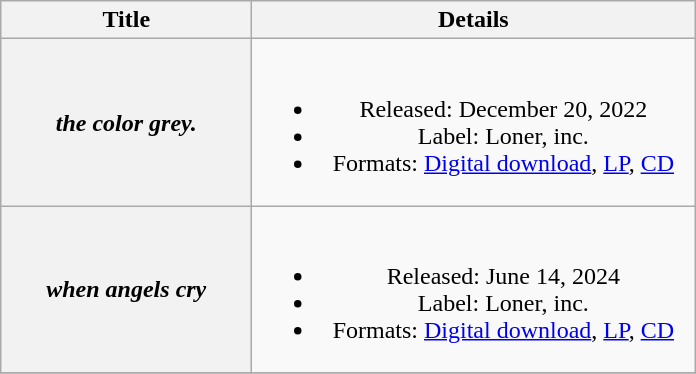<table class="wikitable plainrowheaders" style="text-align:center;">
<tr>
<th scope="col" style="width:10em;">Title</th>
<th scope="col" style="width:18em;">Details</th>
</tr>
<tr>
<th scope="row"><em>the color grey.</em></th>
<td><br><ul><li>Released: December 20, 2022</li><li>Label: Loner, inc.</li><li>Formats: <a href='#'>Digital download</a>, <a href='#'>LP</a>, <a href='#'>CD</a></li></ul></td>
</tr>
<tr>
<th scope="row"><em>when angels cry</em></th>
<td><br><ul><li>Released: June 14, 2024</li><li>Label: Loner, inc.</li><li>Formats: <a href='#'>Digital download</a>, <a href='#'>LP</a>, <a href='#'>CD</a></li></ul></td>
</tr>
<tr>
</tr>
</table>
